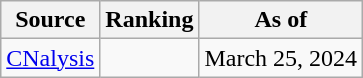<table class="wikitable" style="text-align:center">
<tr>
<th>Source</th>
<th>Ranking</th>
<th>As of</th>
</tr>
<tr>
<td align=left><a href='#'>CNalysis</a></td>
<td></td>
<td>March 25, 2024</td>
</tr>
</table>
